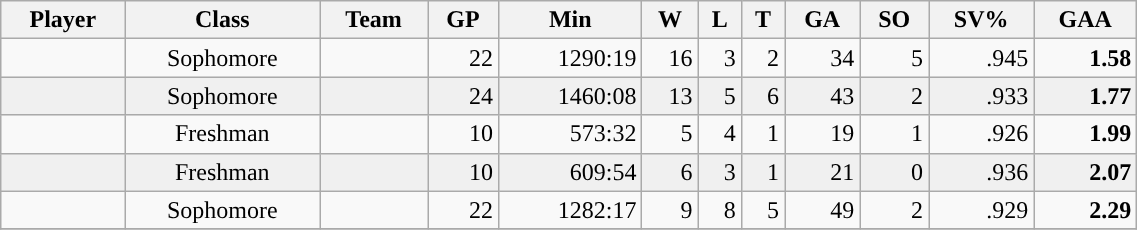<table class="wikitable sortable" style="text-align: center; "width=60%">
<tr>
<th>Player</th>
<th>Class</th>
<th>Team</th>
<th>GP</th>
<th>Min</th>
<th>W</th>
<th>L</th>
<th>T</th>
<th>GA</th>
<th>SO</th>
<th>SV%</th>
<th>GAA</th>
</tr>
<tr>
<td style="text-align: left"></td>
<td>Sophomore</td>
<td><strong><a href='#'></a></strong></td>
<td style="text-align: right">22</td>
<td style="text-align: right">1290:19</td>
<td style="text-align: right">16</td>
<td style="text-align: right">3</td>
<td style="text-align: right">2</td>
<td style="text-align: right">34</td>
<td style="text-align: right">5</td>
<td style="text-align: right">.945</td>
<td style="text-align: right"><strong>1.58</strong></td>
</tr>
<tr bgcolor=f0f0f0>
<td style="text-align: left"></td>
<td>Sophomore</td>
<td><strong><a href='#'></a></strong></td>
<td style="text-align: right">24</td>
<td style="text-align: right">1460:08</td>
<td style="text-align: right">13</td>
<td style="text-align: right">5</td>
<td style="text-align: right">6</td>
<td style="text-align: right">43</td>
<td style="text-align: right">2</td>
<td style="text-align: right">.933</td>
<td style="text-align: right"><strong>1.77</strong></td>
</tr>
<tr>
<td style="text-align: left"></td>
<td>Freshman</td>
<td><strong><a href='#'></a></strong></td>
<td style="text-align: right">10</td>
<td style="text-align: right">573:32</td>
<td style="text-align: right">5</td>
<td style="text-align: right">4</td>
<td style="text-align: right">1</td>
<td style="text-align: right">19</td>
<td style="text-align: right">1</td>
<td style="text-align: right">.926</td>
<td style="text-align: right"><strong>1.99</strong></td>
</tr>
<tr bgcolor=f0f0f0>
<td style="text-align: left"></td>
<td>Freshman</td>
<td><strong><a href='#'></a></strong></td>
<td style="text-align: right">10</td>
<td style="text-align: right">609:54</td>
<td style="text-align: right">6</td>
<td style="text-align: right">3</td>
<td style="text-align: right">1</td>
<td style="text-align: right">21</td>
<td style="text-align: right">0</td>
<td style="text-align: right">.936</td>
<td style="text-align: right"><strong>2.07</strong></td>
</tr>
<tr>
<td style="text-align: left"></td>
<td>Sophomore</td>
<td><strong><a href='#'></a></strong></td>
<td style="text-align: right">22</td>
<td style="text-align: right">1282:17</td>
<td style="text-align: right">9</td>
<td style="text-align: right">8</td>
<td style="text-align: right">5</td>
<td style="text-align: right">49</td>
<td style="text-align: right">2</td>
<td style="text-align: right">.929</td>
<td style="text-align: right"><strong>2.29</strong></td>
</tr>
<tr>
</tr>
</table>
